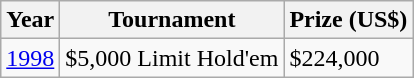<table class="wikitable">
<tr>
<th>Year</th>
<th>Tournament</th>
<th>Prize (US$)</th>
</tr>
<tr>
<td><a href='#'>1998</a></td>
<td>$5,000 Limit Hold'em</td>
<td>$224,000</td>
</tr>
</table>
